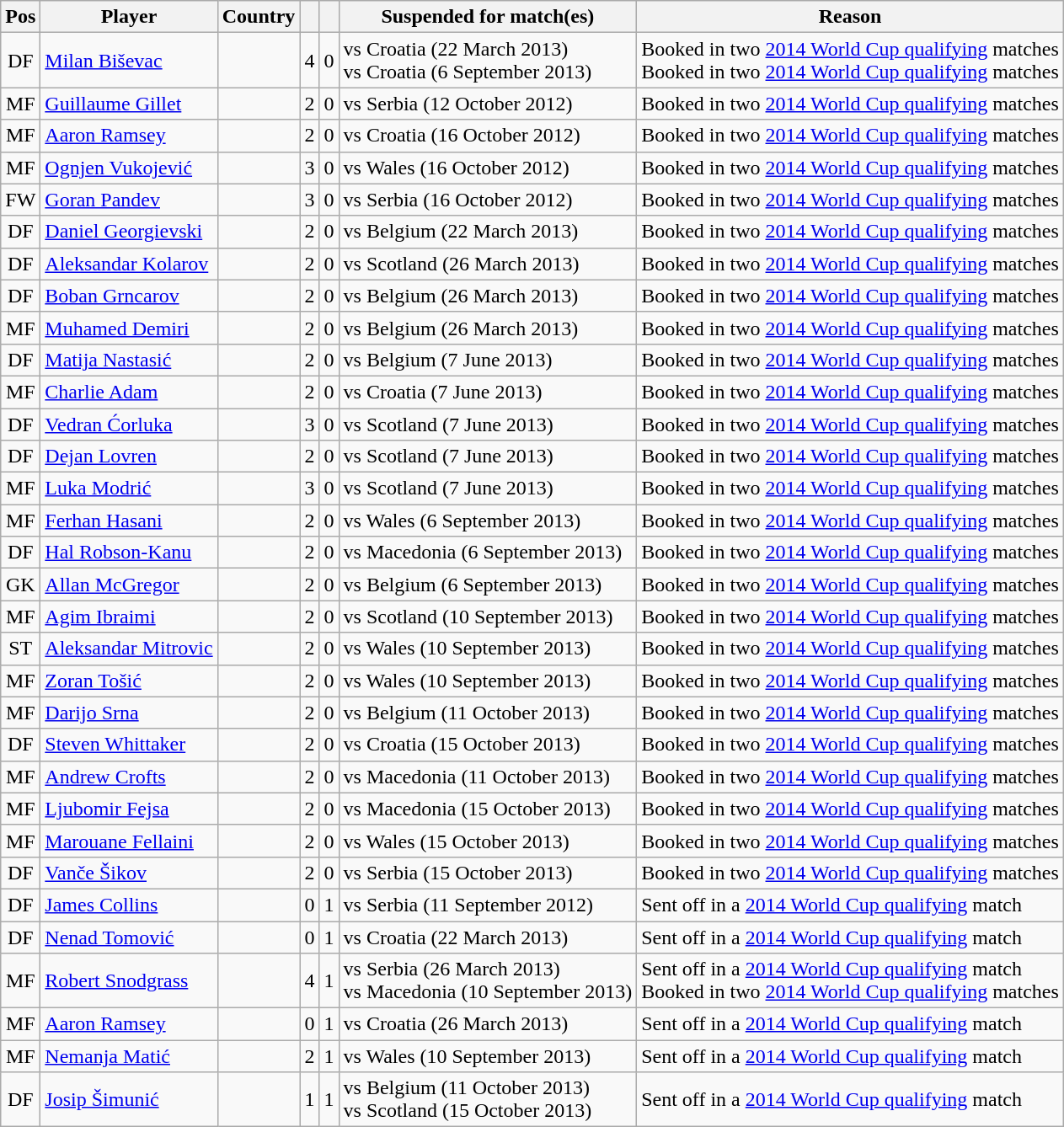<table class="wikitable sortable" style="text-align: center;">
<tr>
<th>Pos</th>
<th>Player</th>
<th>Country</th>
<th></th>
<th></th>
<th>Suspended for match(es)</th>
<th>Reason</th>
</tr>
<tr>
<td>DF</td>
<td align="left"><a href='#'>Milan Biševac</a></td>
<td align="left"></td>
<td>4</td>
<td>0</td>
<td align="left">vs Croatia (22 March 2013)<br>vs Croatia (6 September 2013)</td>
<td align="left">Booked in two <a href='#'>2014 World Cup qualifying</a> matches<br>Booked in two <a href='#'>2014 World Cup qualifying</a> matches</td>
</tr>
<tr>
<td>MF</td>
<td align="left"><a href='#'>Guillaume Gillet</a></td>
<td align="left"></td>
<td>2</td>
<td>0</td>
<td align="left">vs Serbia (12 October 2012)</td>
<td align="left">Booked in two <a href='#'>2014 World Cup qualifying</a> matches</td>
</tr>
<tr>
<td>MF</td>
<td align="left"><a href='#'>Aaron Ramsey</a></td>
<td align="left"></td>
<td>2</td>
<td>0</td>
<td align="left">vs Croatia (16 October 2012)</td>
<td align="left">Booked in two <a href='#'>2014 World Cup qualifying</a> matches</td>
</tr>
<tr>
<td>MF</td>
<td align="left"><a href='#'>Ognjen Vukojević</a></td>
<td align="left"></td>
<td>3</td>
<td>0</td>
<td align="left">vs Wales (16 October 2012)</td>
<td align="left">Booked in two <a href='#'>2014 World Cup qualifying</a> matches</td>
</tr>
<tr>
<td>FW</td>
<td align="left"><a href='#'>Goran Pandev</a></td>
<td align="left"></td>
<td>3</td>
<td>0</td>
<td align="left">vs Serbia (16 October 2012)</td>
<td align="left">Booked in two <a href='#'>2014 World Cup qualifying</a> matches</td>
</tr>
<tr>
<td>DF</td>
<td align="left"><a href='#'>Daniel Georgievski</a></td>
<td align="left"></td>
<td>2</td>
<td>0</td>
<td align="left">vs Belgium (22 March 2013)</td>
<td align="left">Booked in two <a href='#'>2014 World Cup qualifying</a> matches</td>
</tr>
<tr>
<td>DF</td>
<td align="left"><a href='#'>Aleksandar Kolarov</a></td>
<td align="left"></td>
<td>2</td>
<td>0</td>
<td align="left">vs Scotland (26 March 2013)</td>
<td align="left">Booked in two <a href='#'>2014 World Cup qualifying</a> matches</td>
</tr>
<tr>
<td>DF</td>
<td align="left"><a href='#'>Boban Grncarov</a></td>
<td align="left"></td>
<td>2</td>
<td>0</td>
<td align="left">vs Belgium (26 March 2013)</td>
<td align="left">Booked in two <a href='#'>2014 World Cup qualifying</a> matches</td>
</tr>
<tr>
<td>MF</td>
<td align="left"><a href='#'>Muhamed Demiri</a></td>
<td align="left"></td>
<td>2</td>
<td>0</td>
<td align="left">vs Belgium (26 March 2013)</td>
<td align="left">Booked in two <a href='#'>2014 World Cup qualifying</a> matches</td>
</tr>
<tr>
<td>DF</td>
<td align="left"><a href='#'>Matija Nastasić</a></td>
<td align="left"></td>
<td>2</td>
<td>0</td>
<td align="left">vs Belgium (7 June 2013)</td>
<td align="left">Booked in two <a href='#'>2014 World Cup qualifying</a> matches</td>
</tr>
<tr>
<td>MF</td>
<td align="left"><a href='#'>Charlie Adam</a></td>
<td align="left"></td>
<td>2</td>
<td>0</td>
<td align="left">vs Croatia (7 June 2013)</td>
<td align="left">Booked in two <a href='#'>2014 World Cup qualifying</a> matches</td>
</tr>
<tr>
<td>DF</td>
<td align="left"><a href='#'>Vedran Ćorluka</a></td>
<td align="left"></td>
<td>3</td>
<td>0</td>
<td align="left">vs Scotland (7 June 2013)</td>
<td align="left">Booked in two <a href='#'>2014 World Cup qualifying</a> matches</td>
</tr>
<tr>
<td>DF</td>
<td align="left"><a href='#'>Dejan Lovren</a></td>
<td align="left"></td>
<td>2</td>
<td>0</td>
<td align="left">vs Scotland (7 June 2013)</td>
<td align="left">Booked in two <a href='#'>2014 World Cup qualifying</a> matches</td>
</tr>
<tr>
<td>MF</td>
<td align="left"><a href='#'>Luka Modrić</a></td>
<td align="left"></td>
<td>3</td>
<td>0</td>
<td align="left">vs Scotland (7 June 2013)</td>
<td align="left">Booked in two <a href='#'>2014 World Cup qualifying</a> matches</td>
</tr>
<tr>
<td>MF</td>
<td align="left"><a href='#'>Ferhan Hasani</a></td>
<td align="left"></td>
<td>2</td>
<td>0</td>
<td align="left">vs Wales (6 September 2013)</td>
<td align="left">Booked in two <a href='#'>2014 World Cup qualifying</a> matches</td>
</tr>
<tr>
<td>DF</td>
<td align="left"><a href='#'>Hal Robson-Kanu</a></td>
<td align="left"></td>
<td>2</td>
<td>0</td>
<td align="left">vs Macedonia (6 September 2013)</td>
<td align="left">Booked in two <a href='#'>2014 World Cup qualifying</a> matches</td>
</tr>
<tr>
<td>GK</td>
<td align="left"><a href='#'>Allan McGregor</a></td>
<td align="left"></td>
<td>2</td>
<td>0</td>
<td align="left">vs Belgium (6 September 2013)</td>
<td align="left">Booked in two <a href='#'>2014 World Cup qualifying</a> matches</td>
</tr>
<tr>
<td>MF</td>
<td align="left"><a href='#'>Agim Ibraimi</a></td>
<td align="left"></td>
<td>2</td>
<td>0</td>
<td align="left">vs Scotland (10 September 2013)</td>
<td align="left">Booked in two <a href='#'>2014 World Cup qualifying</a> matches</td>
</tr>
<tr>
<td>ST</td>
<td align="left"><a href='#'>Aleksandar Mitrovic</a></td>
<td align="left"></td>
<td>2</td>
<td>0</td>
<td align="left">vs Wales (10 September 2013)</td>
<td align="left">Booked in two <a href='#'>2014 World Cup qualifying</a> matches</td>
</tr>
<tr>
<td>MF</td>
<td align="left"><a href='#'>Zoran Tošić</a></td>
<td align="left"></td>
<td>2</td>
<td>0</td>
<td align="left">vs Wales (10 September 2013)</td>
<td align="left">Booked in two <a href='#'>2014 World Cup qualifying</a> matches</td>
</tr>
<tr>
<td>MF</td>
<td align="left"><a href='#'>Darijo Srna</a></td>
<td align="left"></td>
<td>2</td>
<td>0</td>
<td align="left">vs Belgium (11 October 2013)</td>
<td align="left">Booked in two <a href='#'>2014 World Cup qualifying</a> matches</td>
</tr>
<tr>
<td>DF</td>
<td align="left"><a href='#'>Steven Whittaker</a></td>
<td align="left"></td>
<td>2</td>
<td>0</td>
<td align="left">vs Croatia (15 October 2013)</td>
<td align="left">Booked in two <a href='#'>2014 World Cup qualifying</a> matches</td>
</tr>
<tr>
<td>MF</td>
<td align="left"><a href='#'>Andrew Crofts</a></td>
<td align="left"></td>
<td>2</td>
<td>0</td>
<td align="left">vs Macedonia (11 October 2013)</td>
<td align="left">Booked in two <a href='#'>2014 World Cup qualifying</a> matches</td>
</tr>
<tr>
<td>MF</td>
<td align="left"><a href='#'>Ljubomir Fejsa</a></td>
<td align="left"></td>
<td>2</td>
<td>0</td>
<td align="left">vs Macedonia (15 October 2013)</td>
<td align="left">Booked in two <a href='#'>2014 World Cup qualifying</a> matches</td>
</tr>
<tr>
<td>MF</td>
<td align="left"><a href='#'>Marouane Fellaini</a></td>
<td align="left"></td>
<td>2</td>
<td>0</td>
<td align="left">vs Wales (15 October 2013)</td>
<td align="left">Booked in two <a href='#'>2014 World Cup qualifying</a> matches</td>
</tr>
<tr>
<td>DF</td>
<td align="left"><a href='#'>Vanče Šikov</a></td>
<td align="left"></td>
<td>2</td>
<td>0</td>
<td align="left">vs Serbia (15 October 2013)</td>
<td align="left">Booked in two <a href='#'>2014 World Cup qualifying</a> matches</td>
</tr>
<tr>
<td>DF</td>
<td align="left"><a href='#'>James Collins</a></td>
<td align="left"></td>
<td>0</td>
<td>1</td>
<td align="left">vs Serbia (11 September 2012)</td>
<td align="left">Sent off in a <a href='#'>2014 World Cup qualifying</a> match</td>
</tr>
<tr>
<td>DF</td>
<td align="left"><a href='#'>Nenad Tomović</a></td>
<td align="left"></td>
<td>0</td>
<td>1</td>
<td align="left">vs Croatia (22 March 2013)</td>
<td align="left">Sent off in a <a href='#'>2014 World Cup qualifying</a> match</td>
</tr>
<tr>
<td>MF</td>
<td align="left"><a href='#'>Robert Snodgrass</a></td>
<td align="left"></td>
<td>4</td>
<td>1</td>
<td align="left">vs Serbia (26 March 2013)<br>vs Macedonia (10 September 2013)</td>
<td align="left">Sent off in a <a href='#'>2014 World Cup qualifying</a> match<br>Booked in two <a href='#'>2014 World Cup qualifying</a> matches</td>
</tr>
<tr>
<td>MF</td>
<td align="left"><a href='#'>Aaron Ramsey</a></td>
<td align="left"></td>
<td>0</td>
<td>1</td>
<td align="left">vs Croatia (26 March 2013)</td>
<td align="left">Sent off in a <a href='#'>2014 World Cup qualifying</a> match</td>
</tr>
<tr>
<td>MF</td>
<td align="left"><a href='#'>Nemanja Matić</a></td>
<td align="left"></td>
<td>2</td>
<td>1</td>
<td align="left">vs Wales (10 September 2013)</td>
<td align="left">Sent off in a <a href='#'>2014 World Cup qualifying</a> match</td>
</tr>
<tr>
<td>DF</td>
<td align="left"><a href='#'>Josip Šimunić</a></td>
<td align="left"></td>
<td>1</td>
<td>1</td>
<td align="left">vs Belgium (11 October 2013)<br>vs Scotland (15 October 2013)</td>
<td align="left">Sent off in a <a href='#'>2014 World Cup qualifying</a> match</td>
</tr>
</table>
